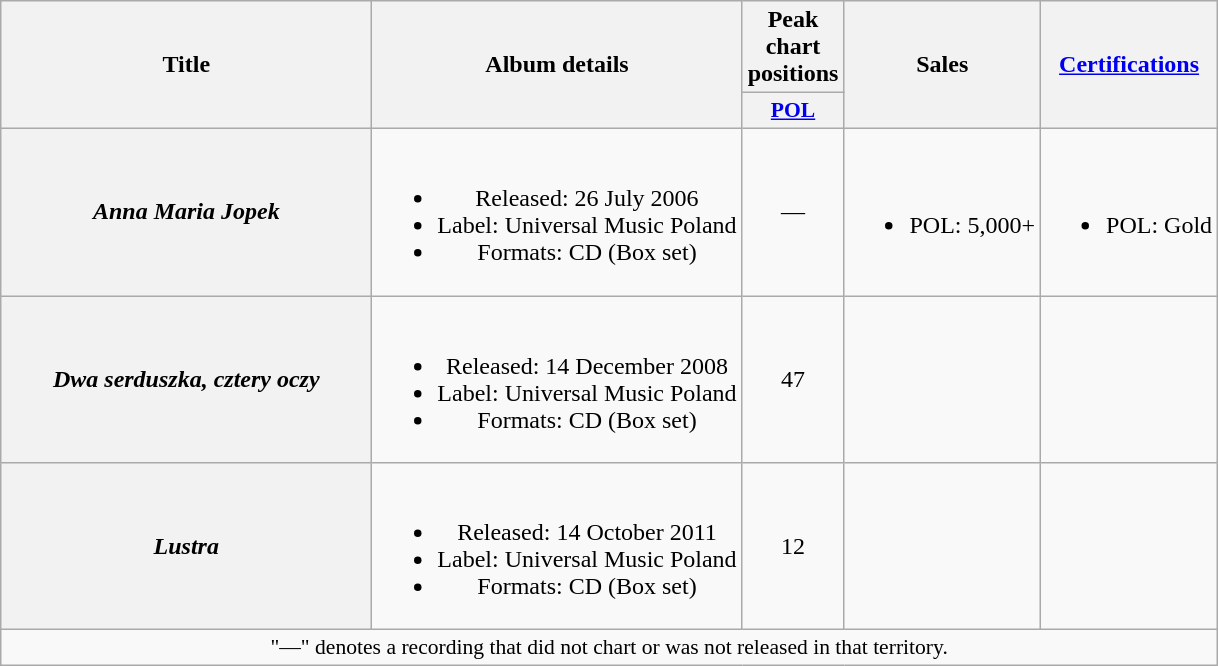<table class="wikitable plainrowheaders" style="text-align:center;">
<tr>
<th scope="col" rowspan="2" style="width:15em;">Title</th>
<th scope="col" rowspan="2">Album details</th>
<th scope="col">Peak chart positions</th>
<th scope="col" rowspan="2">Sales</th>
<th scope="col" rowspan="2"><a href='#'>Certifications</a></th>
</tr>
<tr>
<th scope="col" style="width:3em;font-size:90%;"><a href='#'>POL</a><br></th>
</tr>
<tr>
<th scope="row"><em>Anna Maria Jopek</em></th>
<td><br><ul><li>Released: 26 July 2006</li><li>Label: Universal Music Poland</li><li>Formats: CD (Box set)</li></ul></td>
<td>—</td>
<td><br><ul><li>POL: 5,000+</li></ul></td>
<td><br><ul><li>POL: Gold</li></ul></td>
</tr>
<tr>
<th scope="row"><em>Dwa serduszka, cztery oczy</em></th>
<td><br><ul><li>Released: 14 December 2008</li><li>Label: Universal Music Poland</li><li>Formats: CD (Box set)</li></ul></td>
<td>47</td>
<td></td>
<td></td>
</tr>
<tr>
<th scope="row"><em>Lustra</em></th>
<td><br><ul><li>Released: 14 October 2011</li><li>Label: Universal Music Poland</li><li>Formats: CD (Box set)</li></ul></td>
<td>12</td>
<td></td>
<td></td>
</tr>
<tr>
<td colspan="20" style="font-size:90%">"—" denotes a recording that did not chart or was not released in that territory.</td>
</tr>
</table>
